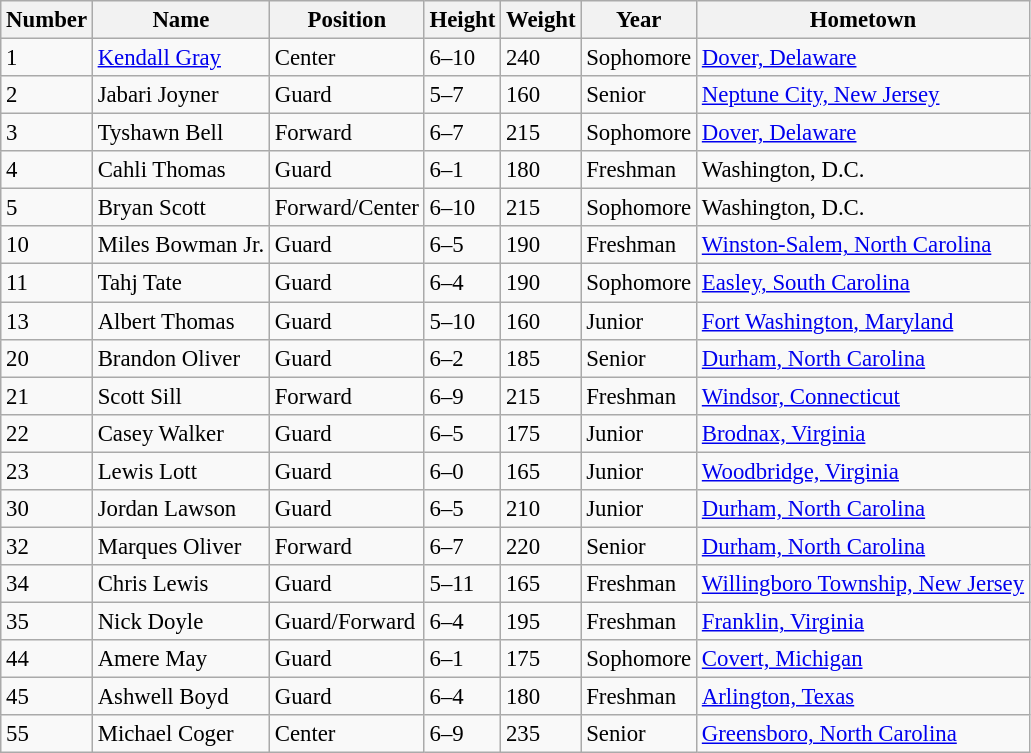<table class="wikitable" style="font-size: 95%;">
<tr>
<th>Number</th>
<th>Name</th>
<th>Position</th>
<th>Height</th>
<th>Weight</th>
<th>Year</th>
<th>Hometown</th>
</tr>
<tr>
<td>1</td>
<td><a href='#'>Kendall Gray</a></td>
<td>Center</td>
<td>6–10</td>
<td>240</td>
<td>Sophomore</td>
<td><a href='#'>Dover, Delaware</a></td>
</tr>
<tr>
<td>2</td>
<td>Jabari Joyner</td>
<td>Guard</td>
<td>5–7</td>
<td>160</td>
<td>Senior</td>
<td><a href='#'>Neptune City, New Jersey</a></td>
</tr>
<tr>
<td>3</td>
<td>Tyshawn Bell</td>
<td>Forward</td>
<td>6–7</td>
<td>215</td>
<td>Sophomore</td>
<td><a href='#'>Dover, Delaware</a></td>
</tr>
<tr>
<td>4</td>
<td>Cahli Thomas</td>
<td>Guard</td>
<td>6–1</td>
<td>180</td>
<td>Freshman</td>
<td>Washington, D.C.</td>
</tr>
<tr>
<td>5</td>
<td>Bryan Scott</td>
<td>Forward/Center</td>
<td>6–10</td>
<td>215</td>
<td>Sophomore</td>
<td>Washington, D.C.</td>
</tr>
<tr>
<td>10</td>
<td>Miles Bowman Jr.</td>
<td>Guard</td>
<td>6–5</td>
<td>190</td>
<td>Freshman</td>
<td><a href='#'>Winston-Salem, North Carolina</a></td>
</tr>
<tr>
<td>11</td>
<td>Tahj Tate</td>
<td>Guard</td>
<td>6–4</td>
<td>190</td>
<td>Sophomore</td>
<td><a href='#'>Easley, South Carolina</a></td>
</tr>
<tr>
<td>13</td>
<td>Albert Thomas</td>
<td>Guard</td>
<td>5–10</td>
<td>160</td>
<td>Junior</td>
<td><a href='#'>Fort Washington, Maryland</a></td>
</tr>
<tr>
<td>20</td>
<td>Brandon Oliver</td>
<td>Guard</td>
<td>6–2</td>
<td>185</td>
<td>Senior</td>
<td><a href='#'>Durham, North Carolina</a></td>
</tr>
<tr>
<td>21</td>
<td>Scott Sill</td>
<td>Forward</td>
<td>6–9</td>
<td>215</td>
<td>Freshman</td>
<td><a href='#'>Windsor, Connecticut</a></td>
</tr>
<tr>
<td>22</td>
<td>Casey Walker</td>
<td>Guard</td>
<td>6–5</td>
<td>175</td>
<td>Junior</td>
<td><a href='#'>Brodnax, Virginia</a></td>
</tr>
<tr>
<td>23</td>
<td>Lewis Lott</td>
<td>Guard</td>
<td>6–0</td>
<td>165</td>
<td>Junior</td>
<td><a href='#'>Woodbridge, Virginia</a></td>
</tr>
<tr>
<td>30</td>
<td>Jordan Lawson</td>
<td>Guard</td>
<td>6–5</td>
<td>210</td>
<td>Junior</td>
<td><a href='#'>Durham, North Carolina</a></td>
</tr>
<tr>
<td>32</td>
<td>Marques Oliver</td>
<td>Forward</td>
<td>6–7</td>
<td>220</td>
<td>Senior</td>
<td><a href='#'>Durham, North Carolina</a></td>
</tr>
<tr>
<td>34</td>
<td>Chris Lewis</td>
<td>Guard</td>
<td>5–11</td>
<td>165</td>
<td>Freshman</td>
<td><a href='#'>Willingboro Township, New Jersey</a></td>
</tr>
<tr>
<td>35</td>
<td>Nick Doyle</td>
<td>Guard/Forward</td>
<td>6–4</td>
<td>195</td>
<td>Freshman</td>
<td><a href='#'>Franklin, Virginia</a></td>
</tr>
<tr>
<td>44</td>
<td>Amere May</td>
<td>Guard</td>
<td>6–1</td>
<td>175</td>
<td>Sophomore</td>
<td><a href='#'>Covert, Michigan</a></td>
</tr>
<tr>
<td>45</td>
<td>Ashwell Boyd</td>
<td>Guard</td>
<td>6–4</td>
<td>180</td>
<td>Freshman</td>
<td><a href='#'>Arlington, Texas</a></td>
</tr>
<tr>
<td>55</td>
<td>Michael Coger</td>
<td>Center</td>
<td>6–9</td>
<td>235</td>
<td>Senior</td>
<td><a href='#'>Greensboro, North Carolina</a></td>
</tr>
</table>
